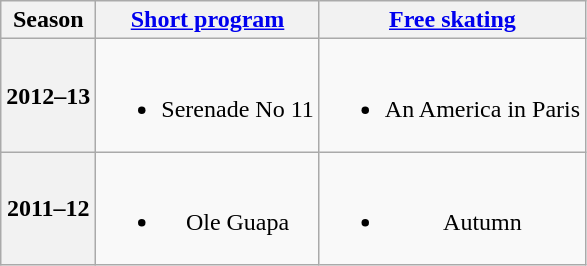<table class="wikitable" style="text-align:center">
<tr>
<th>Season</th>
<th><a href='#'>Short program</a></th>
<th><a href='#'>Free skating</a></th>
</tr>
<tr>
<th>2012–13 <br> </th>
<td><br><ul><li>Serenade No 11 <br></li></ul></td>
<td><br><ul><li>An America in Paris</li></ul></td>
</tr>
<tr>
<th>2011–12 <br> </th>
<td><br><ul><li>Ole Guapa</li></ul></td>
<td><br><ul><li>Autumn <br></li></ul></td>
</tr>
</table>
